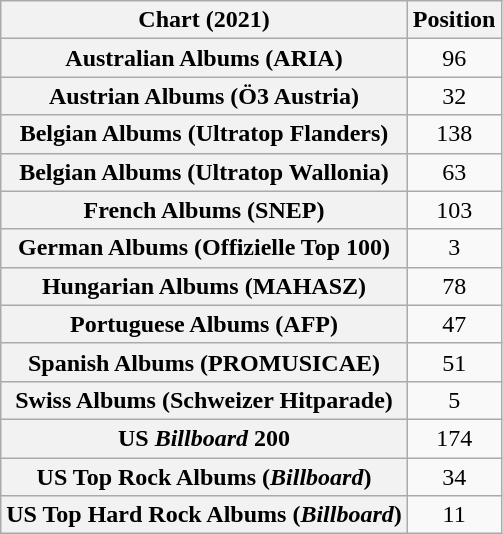<table class="wikitable sortable plainrowheaders" style="text-align:center">
<tr>
<th scope="col">Chart (2021)</th>
<th scope="col">Position</th>
</tr>
<tr>
<th scope="row">Australian Albums (ARIA)</th>
<td>96</td>
</tr>
<tr>
<th scope="row">Austrian Albums (Ö3 Austria)</th>
<td>32</td>
</tr>
<tr>
<th scope="row">Belgian Albums (Ultratop Flanders)</th>
<td>138</td>
</tr>
<tr>
<th scope="row">Belgian Albums (Ultratop Wallonia)</th>
<td>63</td>
</tr>
<tr>
<th scope="row">French Albums (SNEP)</th>
<td>103</td>
</tr>
<tr>
<th scope="row">German Albums (Offizielle Top 100)</th>
<td>3</td>
</tr>
<tr>
<th scope="row">Hungarian Albums (MAHASZ)</th>
<td>78</td>
</tr>
<tr>
<th scope="row">Portuguese Albums (AFP)</th>
<td>47</td>
</tr>
<tr>
<th scope="row">Spanish Albums (PROMUSICAE)</th>
<td>51</td>
</tr>
<tr>
<th scope="row">Swiss Albums (Schweizer Hitparade)</th>
<td>5</td>
</tr>
<tr>
<th scope="row">US <em>Billboard</em> 200</th>
<td>174</td>
</tr>
<tr>
<th scope="row">US Top Rock Albums (<em>Billboard</em>)</th>
<td>34</td>
</tr>
<tr>
<th scope="row">US Top Hard Rock Albums (<em>Billboard</em>)</th>
<td>11</td>
</tr>
</table>
